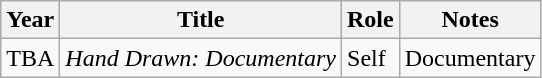<table class="wikitable">
<tr>
<th>Year</th>
<th>Title</th>
<th>Role</th>
<th>Notes</th>
</tr>
<tr>
<td>TBA</td>
<td><em>Hand Drawn: Documentary</em></td>
<td>Self</td>
<td>Documentary</td>
</tr>
</table>
